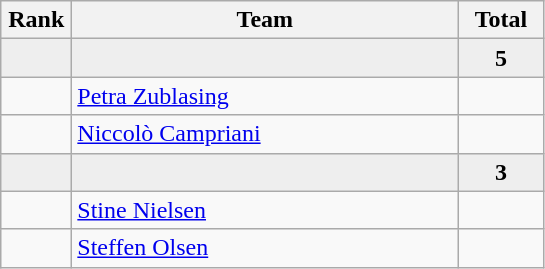<table class="wikitable" style="text-align:center">
<tr>
<th width=40>Rank</th>
<th width=250>Team</th>
<th width=50>Total</th>
</tr>
<tr bgcolor=eeeeee>
<td></td>
<td align=left></td>
<td><strong>5</strong></td>
</tr>
<tr>
<td></td>
<td align=left><a href='#'>Petra Zublasing</a></td>
<td></td>
</tr>
<tr>
<td></td>
<td align=left><a href='#'>Niccolò Campriani</a></td>
<td></td>
</tr>
<tr bgcolor=eeeeee>
<td></td>
<td align=left></td>
<td><strong>3</strong></td>
</tr>
<tr>
<td></td>
<td align=left><a href='#'>Stine Nielsen</a></td>
<td></td>
</tr>
<tr>
<td></td>
<td align=left><a href='#'>Steffen Olsen</a></td>
<td></td>
</tr>
</table>
